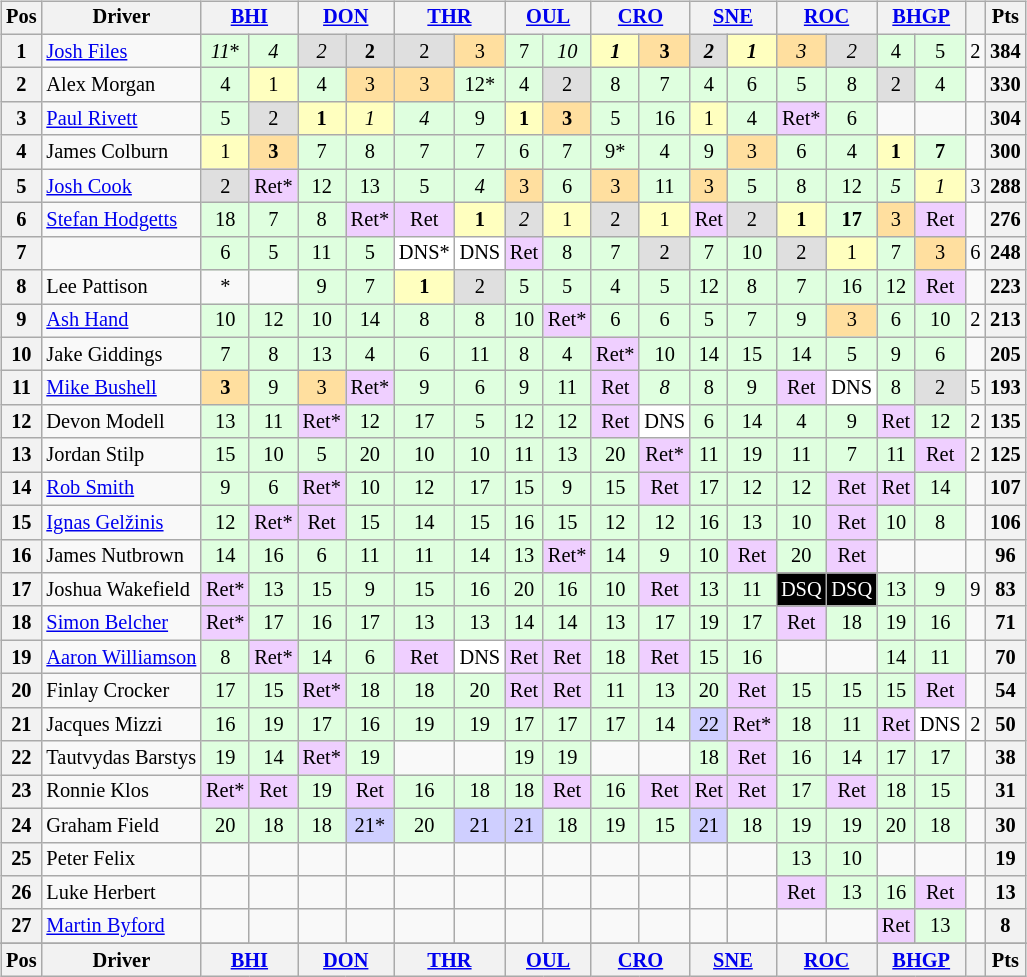<table>
<tr>
<td><br><table class="wikitable" style="font-size: 85%; text-align: center;">
<tr valign="top">
<th valign="middle">Pos</th>
<th valign="middle">Driver</th>
<th colspan="2"><a href='#'>BHI</a></th>
<th colspan="2"><a href='#'>DON</a></th>
<th colspan="2"><a href='#'>THR</a></th>
<th colspan="2"><a href='#'>OUL</a></th>
<th colspan="2"><a href='#'>CRO</a></th>
<th colspan="2"><a href='#'>SNE</a></th>
<th colspan="2"><a href='#'>ROC</a></th>
<th colspan="2"><a href='#'>BHGP</a></th>
<th valign="middle"></th>
<th valign="middle">Pts</th>
</tr>
<tr>
<th>1</th>
<td align=left> <a href='#'>Josh Files</a></td>
<td style="background:#DFFFDF;"><em>11</em>*</td>
<td style="background:#DFFFDF;"><em>4</em></td>
<td style="background:#DFDFDF;"><em>2</em></td>
<td style="background:#DFDFDF;"><strong>2</strong></td>
<td style="background:#DFDFDF;">2</td>
<td style="background:#FFDF9F;">3</td>
<td style="background:#DFFFDF;">7</td>
<td style="background:#DFFFDF;"><em>10</em></td>
<td style="background:#FFFFBF;"><strong><em>1</em></strong></td>
<td style="background:#FFDF9F;"><strong>3</strong></td>
<td style="background:#DFDFDF;"><strong><em>2</em></strong></td>
<td style="background:#FFFFBF;"><strong><em>1</em></strong></td>
<td style="background:#FFDF9F;"><em>3</em></td>
<td style="background:#DFDFDF;"><em>2</em></td>
<td style="background:#DFFFDF;">4</td>
<td style="background:#DFFFDF;">5</td>
<td>2</td>
<th>384</th>
</tr>
<tr>
<th>2</th>
<td align=left> Alex Morgan</td>
<td style="background:#DFFFDF;">4</td>
<td style="background:#FFFFBF;">1</td>
<td style="background:#DFFFDF;">4</td>
<td style="background:#FFDF9F;">3</td>
<td style="background:#FFDF9F;">3</td>
<td style="background:#DFFFDF;">12*</td>
<td style="background:#DFFFDF;">4</td>
<td style="background:#DFDFDF;">2</td>
<td style="background:#DFFFDF;">8</td>
<td style="background:#DFFFDF;">7</td>
<td style="background:#DFFFDF;">4</td>
<td style="background:#DFFFDF;">6</td>
<td style="background:#DFFFDF;">5</td>
<td style="background:#DFFFDF;">8</td>
<td style="background:#DFDFDF;">2</td>
<td style="background:#DFFFDF;">4</td>
<td></td>
<th>330</th>
</tr>
<tr>
<th>3</th>
<td align=left> <a href='#'>Paul Rivett</a></td>
<td style="background:#DFFFDF;">5</td>
<td style="background:#DFDFDF;">2</td>
<td style="background:#FFFFBF;"><strong>1</strong></td>
<td style="background:#FFFFBF;"><em>1</em></td>
<td style="background:#DFFFDF;"><em>4</em></td>
<td style="background:#DFFFDF;">9</td>
<td style="background:#FFFFBF;"><strong>1</strong></td>
<td style="background:#FFDF9F;"><strong>3</strong></td>
<td style="background:#DFFFDF;">5</td>
<td style="background:#DFFFDF;">16</td>
<td style="background:#FFFFBF;">1</td>
<td style="background:#DFFFDF;">4</td>
<td style="background:#EFCFFF;">Ret*</td>
<td style="background:#DFFFDF;">6</td>
<td></td>
<td></td>
<td></td>
<th>304</th>
</tr>
<tr>
<th>4</th>
<td align=left> James Colburn</td>
<td style="background:#FFFFBF;">1</td>
<td style="background:#FFDF9F;"><strong>3</strong></td>
<td style="background:#DFFFDF;">7</td>
<td style="background:#DFFFDF;">8</td>
<td style="background:#DFFFDF;">7</td>
<td style="background:#DFFFDF;">7</td>
<td style="background:#DFFFDF;">6</td>
<td style="background:#DFFFDF;">7</td>
<td style="background:#DFFFDF;">9*</td>
<td style="background:#DFFFDF;">4</td>
<td style="background:#DFFFDF;">9</td>
<td style="background:#FFDF9F;">3</td>
<td style="background:#DFFFDF;">6</td>
<td style="background:#DFFFDF;">4</td>
<td style="background:#FFFFBF;"><strong>1</strong></td>
<td style="background:#DFFFDF;"><strong>7</strong></td>
<td></td>
<th>300</th>
</tr>
<tr>
<th>5</th>
<td align=left> <a href='#'>Josh Cook</a></td>
<td style="background:#DFDFDF;">2</td>
<td style="background:#EFCFFF;">Ret*</td>
<td style="background:#DFFFDF;">12</td>
<td style="background:#DFFFDF;">13</td>
<td style="background:#DFFFDF;">5</td>
<td style="background:#DFFFDF;"><em>4</em></td>
<td style="background:#FFDF9F;">3</td>
<td style="background:#DFFFDF;">6</td>
<td style="background:#FFDF9F;">3</td>
<td style="background:#DFFFDF;">11</td>
<td style="background:#FFDF9F;">3</td>
<td style="background:#DFFFDF;">5</td>
<td style="background:#DFFFDF;">8</td>
<td style="background:#DFFFDF;">12</td>
<td style="background:#DFFFDF;"><em>5</em></td>
<td style="background:#FFFFBF;"><em>1</em></td>
<td>3</td>
<th>288</th>
</tr>
<tr>
<th>6</th>
<td align=left> <a href='#'>Stefan Hodgetts</a></td>
<td style="background:#DFFFDF;">18</td>
<td style="background:#DFFFDF;">7</td>
<td style="background:#DFFFDF;">8</td>
<td style="background:#EFCFFF;">Ret*</td>
<td style="background:#EFCFFF;">Ret</td>
<td style="background:#FFFFBF;"><strong>1</strong></td>
<td style="background:#DFDFDF;"><em>2</em></td>
<td style="background:#FFFFBF;">1</td>
<td style="background:#DFDFDF;">2</td>
<td style="background:#FFFFBF;">1</td>
<td style="background:#EFCFFF;">Ret</td>
<td style="background:#DFDFDF;">2</td>
<td style="background:#FFFFBF;"><strong>1</strong></td>
<td style="background:#DFFFDF;"><strong>17</strong></td>
<td style="background:#FFDF9F;">3</td>
<td style="background:#EFCFFF;">Ret</td>
<td></td>
<th>276</th>
</tr>
<tr>
<th>7</th>
<td align=left></td>
<td style="background:#DFFFDF;">6</td>
<td style="background:#DFFFDF;">5</td>
<td style="background:#DFFFDF;">11</td>
<td style="background:#DFFFDF;">5</td>
<td style="background:#FFFFFF;">DNS*</td>
<td style="background:#FFFFFF;">DNS</td>
<td style="background:#EFCFFF;">Ret</td>
<td style="background:#DFFFDF;">8</td>
<td style="background:#DFFFDF;">7</td>
<td style="background:#DFDFDF;">2</td>
<td style="background:#DFFFDF;">7</td>
<td style="background:#DFFFDF;">10</td>
<td style="background:#DFDFDF;">2</td>
<td style="background:#FFFFBF;">1</td>
<td style="background:#DFFFDF;">7</td>
<td style="background:#FFDF9F;">3</td>
<td>6</td>
<th>248</th>
</tr>
<tr>
<th>8</th>
<td align=left> Lee Pattison</td>
<td>*</td>
<td></td>
<td style="background:#DFFFDF;">9</td>
<td style="background:#DFFFDF;">7</td>
<td style="background:#FFFFBF;"><strong>1</strong></td>
<td style="background:#DFDFDF;">2</td>
<td style="background:#DFFFDF;">5</td>
<td style="background:#DFFFDF;">5</td>
<td style="background:#DFFFDF;">4</td>
<td style="background:#DFFFDF;">5</td>
<td style="background:#DFFFDF;">12</td>
<td style="background:#DFFFDF;">8</td>
<td style="background:#DFFFDF;">7</td>
<td style="background:#DFFFDF;">16</td>
<td style="background:#DFFFDF;">12</td>
<td style="background:#EFCFFF;">Ret</td>
<td></td>
<th>223</th>
</tr>
<tr>
<th>9</th>
<td align=left> <a href='#'>Ash Hand</a></td>
<td style="background:#DFFFDF;">10</td>
<td style="background:#DFFFDF;">12</td>
<td style="background:#DFFFDF;">10</td>
<td style="background:#DFFFDF;">14</td>
<td style="background:#DFFFDF;">8</td>
<td style="background:#DFFFDF;">8</td>
<td style="background:#DFFFDF;">10</td>
<td style="background:#EFCFFF;">Ret*</td>
<td style="background:#DFFFDF;">6</td>
<td style="background:#DFFFDF;">6</td>
<td style="background:#DFFFDF;">5</td>
<td style="background:#DFFFDF;">7</td>
<td style="background:#DFFFDF;">9</td>
<td style="background:#FFDF9F;">3</td>
<td style="background:#DFFFDF;">6</td>
<td style="background:#DFFFDF;">10</td>
<td>2</td>
<th>213</th>
</tr>
<tr>
<th>10</th>
<td align=left> Jake Giddings</td>
<td style="background:#DFFFDF;">7</td>
<td style="background:#DFFFDF;">8</td>
<td style="background:#DFFFDF;">13</td>
<td style="background:#DFFFDF;">4</td>
<td style="background:#DFFFDF;">6</td>
<td style="background:#DFFFDF;">11</td>
<td style="background:#DFFFDF;">8</td>
<td style="background:#DFFFDF;">4</td>
<td style="background:#EFCFFF;">Ret*</td>
<td style="background:#DFFFDF;">10</td>
<td style="background:#DFFFDF;">14</td>
<td style="background:#DFFFDF;">15</td>
<td style="background:#DFFFDF;">14</td>
<td style="background:#DFFFDF;">5</td>
<td style="background:#DFFFDF;">9</td>
<td style="background:#DFFFDF;">6</td>
<td></td>
<th>205</th>
</tr>
<tr>
<th>11</th>
<td align=left> <a href='#'>Mike Bushell</a></td>
<td style="background:#FFDF9F;"><strong>3</strong></td>
<td style="background:#DFFFDF;">9</td>
<td style="background:#FFDF9F;">3</td>
<td style="background:#EFCFFF;">Ret*</td>
<td style="background:#DFFFDF;">9</td>
<td style="background:#DFFFDF;">6</td>
<td style="background:#DFFFDF;">9</td>
<td style="background:#DFFFDF;">11</td>
<td style="background:#EFCFFF;">Ret</td>
<td style="background:#DFFFDF;"><em>8</em></td>
<td style="background:#DFFFDF;">8</td>
<td style="background:#DFFFDF;">9</td>
<td style="background:#EFCFFF;">Ret</td>
<td style="background:#FFFFFF;">DNS</td>
<td style="background:#DFFFDF;">8</td>
<td style="background:#DFDFDF;">2</td>
<td>5</td>
<th>193</th>
</tr>
<tr>
<th>12</th>
<td align=left> Devon Modell</td>
<td style="background:#DFFFDF;">13</td>
<td style="background:#DFFFDF;">11</td>
<td style="background:#EFCFFF;">Ret*</td>
<td style="background:#DFFFDF;">12</td>
<td style="background:#DFFFDF;">17</td>
<td style="background:#DFFFDF;">5</td>
<td style="background:#DFFFDF;">12</td>
<td style="background:#DFFFDF;">12</td>
<td style="background:#EFCFFF;">Ret</td>
<td style="background:#FFFFFF;">DNS</td>
<td style="background:#DFFFDF;">6</td>
<td style="background:#DFFFDF;">14</td>
<td style="background:#DFFFDF;">4</td>
<td style="background:#DFFFDF;">9</td>
<td style="background:#EFCFFF;">Ret</td>
<td style="background:#DFFFDF;">12</td>
<td>2</td>
<th>135</th>
</tr>
<tr>
<th>13</th>
<td align=left> Jordan Stilp</td>
<td style="background:#DFFFDF;">15</td>
<td style="background:#DFFFDF;">10</td>
<td style="background:#DFFFDF;">5</td>
<td style="background:#DFFFDF;">20</td>
<td style="background:#DFFFDF;">10</td>
<td style="background:#DFFFDF;">10</td>
<td style="background:#DFFFDF;">11</td>
<td style="background:#DFFFDF;">13</td>
<td style="background:#DFFFDF;">20</td>
<td style="background:#EFCFFF;">Ret*</td>
<td style="background:#DFFFDF;">11</td>
<td style="background:#DFFFDF;">19</td>
<td style="background:#DFFFDF;">11</td>
<td style="background:#DFFFDF;">7</td>
<td style="background:#DFFFDF;">11</td>
<td style="background:#EFCFFF;">Ret</td>
<td>2</td>
<th>125</th>
</tr>
<tr>
<th>14</th>
<td align=left> <a href='#'>Rob Smith</a></td>
<td style="background:#DFFFDF;">9</td>
<td style="background:#DFFFDF;">6</td>
<td style="background:#EFCFFF;">Ret*</td>
<td style="background:#DFFFDF;">10</td>
<td style="background:#DFFFDF;">12</td>
<td style="background:#DFFFDF;">17</td>
<td style="background:#DFFFDF;">15</td>
<td style="background:#DFFFDF;">9</td>
<td style="background:#DFFFDF;">15</td>
<td style="background:#EFCFFF;">Ret</td>
<td style="background:#DFFFDF;">17</td>
<td style="background:#DFFFDF;">12</td>
<td style="background:#DFFFDF;">12</td>
<td style="background:#EFCFFF;">Ret</td>
<td style="background:#EFCFFF;">Ret</td>
<td style="background:#DFFFDF;">14</td>
<td></td>
<th>107</th>
</tr>
<tr>
<th>15</th>
<td align=left> <a href='#'>Ignas Gelžinis</a></td>
<td style="background:#DFFFDF;">12</td>
<td style="background:#EFCFFF;">Ret*</td>
<td style="background:#EFCFFF;">Ret</td>
<td style="background:#DFFFDF;">15</td>
<td style="background:#DFFFDF;">14</td>
<td style="background:#DFFFDF;">15</td>
<td style="background:#DFFFDF;">16</td>
<td style="background:#DFFFDF;">15</td>
<td style="background:#DFFFDF;">12</td>
<td style="background:#DFFFDF;">12</td>
<td style="background:#DFFFDF;">16</td>
<td style="background:#DFFFDF;">13</td>
<td style="background:#DFFFDF;">10</td>
<td style="background:#EFCFFF;">Ret</td>
<td style="background:#DFFFDF;">10</td>
<td style="background:#DFFFDF;">8</td>
<td></td>
<th>106</th>
</tr>
<tr>
<th>16</th>
<td align=left> James Nutbrown</td>
<td style="background:#DFFFDF;">14</td>
<td style="background:#DFFFDF;">16</td>
<td style="background:#DFFFDF;">6</td>
<td style="background:#DFFFDF;">11</td>
<td style="background:#DFFFDF;">11</td>
<td style="background:#DFFFDF;">14</td>
<td style="background:#DFFFDF;">13</td>
<td style="background:#EFCFFF;">Ret*</td>
<td style="background:#DFFFDF;">14</td>
<td style="background:#DFFFDF;">9</td>
<td style="background:#DFFFDF;">10</td>
<td style="background:#EFCFFF;">Ret</td>
<td style="background:#DFFFDF;">20</td>
<td style="background:#EFCFFF;">Ret</td>
<td></td>
<td></td>
<td></td>
<th>96</th>
</tr>
<tr>
<th>17</th>
<td align=left> Joshua Wakefield</td>
<td style="background:#EFCFFF;">Ret*</td>
<td style="background:#DFFFDF;">13</td>
<td style="background:#DFFFDF;">15</td>
<td style="background:#DFFFDF;">9</td>
<td style="background:#DFFFDF;">15</td>
<td style="background:#DFFFDF;">16</td>
<td style="background:#DFFFDF;">20</td>
<td style="background:#DFFFDF;">16</td>
<td style="background:#DFFFDF;">10</td>
<td style="background:#EFCFFF;">Ret</td>
<td style="background:#DFFFDF;">13</td>
<td style="background:#DFFFDF;">11</td>
<td style="background:#000000; color:white;">DSQ</td>
<td style="background:#000000; color:white;">DSQ</td>
<td style="background:#DFFFDF;">13</td>
<td style="background:#DFFFDF;">9</td>
<td>9</td>
<th>83</th>
</tr>
<tr>
<th>18</th>
<td align=left> <a href='#'>Simon Belcher</a></td>
<td style="background:#EFCFFF;">Ret*</td>
<td style="background:#DFFFDF;">17</td>
<td style="background:#DFFFDF;">16</td>
<td style="background:#DFFFDF;">17</td>
<td style="background:#DFFFDF;">13</td>
<td style="background:#DFFFDF;">13</td>
<td style="background:#DFFFDF;">14</td>
<td style="background:#DFFFDF;">14</td>
<td style="background:#DFFFDF;">13</td>
<td style="background:#DFFFDF;">17</td>
<td style="background:#DFFFDF;">19</td>
<td style="background:#DFFFDF;">17</td>
<td style="background:#EFCFFF;">Ret</td>
<td style="background:#DFFFDF;">18</td>
<td style="background:#DFFFDF;">19</td>
<td style="background:#DFFFDF;">16</td>
<td></td>
<th>71</th>
</tr>
<tr>
<th>19</th>
<td align=left> <a href='#'>Aaron Williamson</a></td>
<td style="background:#DFFFDF;">8</td>
<td style="background:#EFCFFF;">Ret*</td>
<td style="background:#DFFFDF;">14</td>
<td style="background:#DFFFDF;">6</td>
<td style="background:#EFCFFF;">Ret</td>
<td style="background:#FFFFFF;">DNS</td>
<td style="background:#EFCFFF;">Ret</td>
<td style="background:#EFCFFF;">Ret</td>
<td style="background:#DFFFDF;">18</td>
<td style="background:#EFCFFF;">Ret</td>
<td style="background:#DFFFDF;">15</td>
<td style="background:#DFFFDF;">16</td>
<td></td>
<td></td>
<td style="background:#DFFFDF;">14</td>
<td style="background:#DFFFDF;">11</td>
<td></td>
<th>70</th>
</tr>
<tr>
<th>20</th>
<td align=left> Finlay Crocker</td>
<td style="background:#DFFFDF;">17</td>
<td style="background:#DFFFDF;">15</td>
<td style="background:#EFCFFF;">Ret*</td>
<td style="background:#DFFFDF;">18</td>
<td style="background:#DFFFDF;">18</td>
<td style="background:#DFFFDF;">20</td>
<td style="background:#EFCFFF;">Ret</td>
<td style="background:#EFCFFF;">Ret</td>
<td style="background:#DFFFDF;">11</td>
<td style="background:#DFFFDF;">13</td>
<td style="background:#DFFFDF;">20</td>
<td style="background:#EFCFFF;">Ret</td>
<td style="background:#DFFFDF;">15</td>
<td style="background:#DFFFDF;">15</td>
<td style="background:#DFFFDF;">15</td>
<td style="background:#EFCFFF;">Ret</td>
<td></td>
<th>54</th>
</tr>
<tr>
<th>21</th>
<td align=left> Jacques Mizzi</td>
<td style="background:#DFFFDF;">16</td>
<td style="background:#DFFFDF;">19</td>
<td style="background:#DFFFDF;">17</td>
<td style="background:#DFFFDF;">16</td>
<td style="background:#DFFFDF;">19</td>
<td style="background:#DFFFDF;">19</td>
<td style="background:#DFFFDF;">17</td>
<td style="background:#DFFFDF;">17</td>
<td style="background:#DFFFDF;">17</td>
<td style="background:#DFFFDF;">14</td>
<td style="background:#CFCFFF;">22</td>
<td style="background:#EFCFFF;">Ret*</td>
<td style="background:#DFFFDF;">18</td>
<td style="background:#DFFFDF;">11</td>
<td style="background:#EFCFFF;">Ret</td>
<td style="background:#FFFFFF;">DNS</td>
<td>2</td>
<th>50</th>
</tr>
<tr>
<th>22</th>
<td align=left> Tautvydas Barstys</td>
<td style="background:#DFFFDF;">19</td>
<td style="background:#DFFFDF;">14</td>
<td style="background:#EFCFFF;">Ret*</td>
<td style="background:#DFFFDF;">19</td>
<td></td>
<td></td>
<td style="background:#DFFFDF;">19</td>
<td style="background:#DFFFDF;">19</td>
<td></td>
<td></td>
<td style="background:#DFFFDF;">18</td>
<td style="background:#EFCFFF;">Ret</td>
<td style="background:#DFFFDF;">16</td>
<td style="background:#DFFFDF;">14</td>
<td style="background:#DFFFDF;">17</td>
<td style="background:#DFFFDF;">17</td>
<td></td>
<th>38</th>
</tr>
<tr>
<th>23</th>
<td align=left> Ronnie Klos</td>
<td style="background:#EFCFFF;">Ret*</td>
<td style="background:#EFCFFF;">Ret</td>
<td style="background:#DFFFDF;">19</td>
<td style="background:#EFCFFF;">Ret</td>
<td style="background:#DFFFDF;">16</td>
<td style="background:#DFFFDF;">18</td>
<td style="background:#DFFFDF;">18</td>
<td style="background:#EFCFFF;">Ret</td>
<td style="background:#DFFFDF;">16</td>
<td style="background:#EFCFFF;">Ret</td>
<td style="background:#EFCFFF;">Ret</td>
<td style="background:#EFCFFF;">Ret</td>
<td style="background:#DFFFDF;">17</td>
<td style="background:#EFCFFF;">Ret</td>
<td style="background:#DFFFDF;">18</td>
<td style="background:#DFFFDF;">15</td>
<td></td>
<th>31</th>
</tr>
<tr>
<th>24</th>
<td align=left> Graham Field</td>
<td style="background:#DFFFDF;">20</td>
<td style="background:#DFFFDF;">18</td>
<td style="background:#DFFFDF;">18</td>
<td style="background:#CFCFFF;">21*</td>
<td style="background:#DFFFDF;">20</td>
<td style="background:#CFCFFF;">21</td>
<td style="background:#CFCFFF;">21</td>
<td style="background:#DFFFDF;">18</td>
<td style="background:#DFFFDF;">19</td>
<td style="background:#DFFFDF;">15</td>
<td style="background:#CFCFFF;">21</td>
<td style="background:#DFFFDF;">18</td>
<td style="background:#DFFFDF;">19</td>
<td style="background:#DFFFDF;">19</td>
<td style="background:#DFFFDF;">20</td>
<td style="background:#DFFFDF;">18</td>
<td></td>
<th>30</th>
</tr>
<tr>
<th>25</th>
<td align=left> Peter Felix</td>
<td></td>
<td></td>
<td></td>
<td></td>
<td></td>
<td></td>
<td></td>
<td></td>
<td></td>
<td></td>
<td></td>
<td></td>
<td style="background:#DFFFDF;">13</td>
<td style="background:#DFFFDF;">10</td>
<td></td>
<td></td>
<td></td>
<th>19</th>
</tr>
<tr>
<th>26</th>
<td align=left> Luke Herbert</td>
<td></td>
<td></td>
<td></td>
<td></td>
<td></td>
<td></td>
<td></td>
<td></td>
<td></td>
<td></td>
<td></td>
<td></td>
<td style="background:#EFCFFF;">Ret</td>
<td style="background:#DFFFDF;">13</td>
<td style="background:#DFFFDF;">16</td>
<td style="background:#EFCFFF;">Ret</td>
<td></td>
<th>13</th>
</tr>
<tr>
<th>27</th>
<td align=left> <a href='#'>Martin Byford</a></td>
<td></td>
<td></td>
<td></td>
<td></td>
<td></td>
<td></td>
<td></td>
<td></td>
<td></td>
<td></td>
<td></td>
<td></td>
<td></td>
<td></td>
<td style="background:#EFCFFF;">Ret</td>
<td style="background:#DFFFDF;">13</td>
<td></td>
<th>8</th>
</tr>
<tr>
</tr>
<tr valign="top">
<th valign="middle">Pos</th>
<th valign="middle">Driver</th>
<th colspan="2"><a href='#'>BHI</a></th>
<th colspan="2"><a href='#'>DON</a></th>
<th colspan="2"><a href='#'>THR</a></th>
<th colspan="2"><a href='#'>OUL</a></th>
<th colspan="2"><a href='#'>CRO</a></th>
<th colspan="2"><a href='#'>SNE</a></th>
<th colspan="2"><a href='#'>ROC</a></th>
<th colspan="2"><a href='#'>BHGP</a></th>
<th valign="middle"></th>
<th valign="middle">Pts</th>
</tr>
</table>
</td>
<td valign="top"><br></td>
</tr>
</table>
